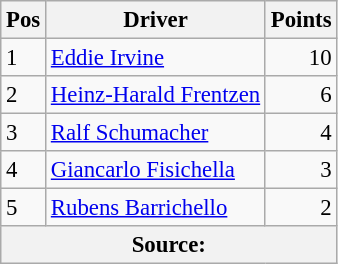<table class="wikitable" style="font-size: 95%;">
<tr>
<th>Pos</th>
<th>Driver</th>
<th>Points</th>
</tr>
<tr>
<td>1</td>
<td> <a href='#'>Eddie Irvine</a></td>
<td align="right">10</td>
</tr>
<tr>
<td>2</td>
<td> <a href='#'>Heinz-Harald Frentzen</a></td>
<td align="right">6</td>
</tr>
<tr>
<td>3</td>
<td> <a href='#'>Ralf Schumacher</a></td>
<td align="right">4</td>
</tr>
<tr>
<td>4</td>
<td> <a href='#'>Giancarlo Fisichella</a></td>
<td align="right">3</td>
</tr>
<tr>
<td>5</td>
<td> <a href='#'>Rubens Barrichello</a></td>
<td align="right">2</td>
</tr>
<tr>
<th colspan=3>Source:</th>
</tr>
</table>
